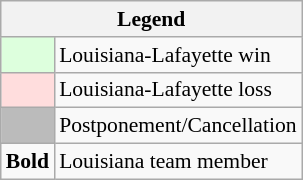<table class="wikitable" style="font-size:90%">
<tr>
<th colspan="2">Legend</th>
</tr>
<tr>
<td style="background:#dfd;"> </td>
<td>Louisiana-Lafayette win</td>
</tr>
<tr>
<td style="background:#fdd;"> </td>
<td>Louisiana-Lafayette loss</td>
</tr>
<tr>
<td style="background:#bbb;"> </td>
<td>Postponement/Cancellation</td>
</tr>
<tr>
<td><strong>Bold</strong></td>
<td>Louisiana team member</td>
</tr>
</table>
